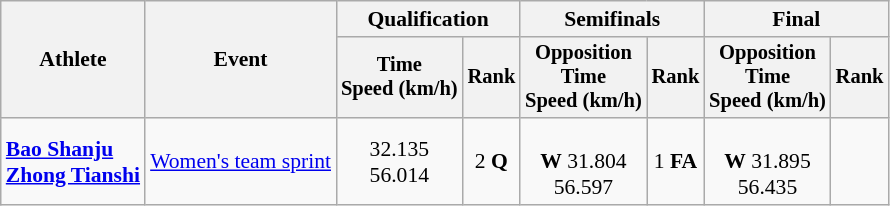<table class="wikitable" style="font-size:90%">
<tr>
<th rowspan="2">Athlete</th>
<th rowspan="2">Event</th>
<th colspan=2>Qualification</th>
<th colspan=2>Semifinals</th>
<th colspan=2>Final</th>
</tr>
<tr style="font-size:95%">
<th>Time<br>Speed (km/h)</th>
<th>Rank</th>
<th>Opposition<br>Time<br>Speed (km/h)</th>
<th>Rank</th>
<th>Opposition<br>Time<br>Speed (km/h)</th>
<th>Rank</th>
</tr>
<tr align=center>
<td align=left><strong><a href='#'>Bao Shanju</a><br><a href='#'>Zhong Tianshi</a></strong></td>
<td align=left><a href='#'>Women's team sprint</a></td>
<td>32.135<br>56.014</td>
<td>2 <strong>Q</strong></td>
<td><br><strong>W</strong> 31.804 <br>56.597</td>
<td>1 <strong>FA</strong></td>
<td><br><strong>W</strong> 31.895<br>56.435</td>
<td></td>
</tr>
</table>
